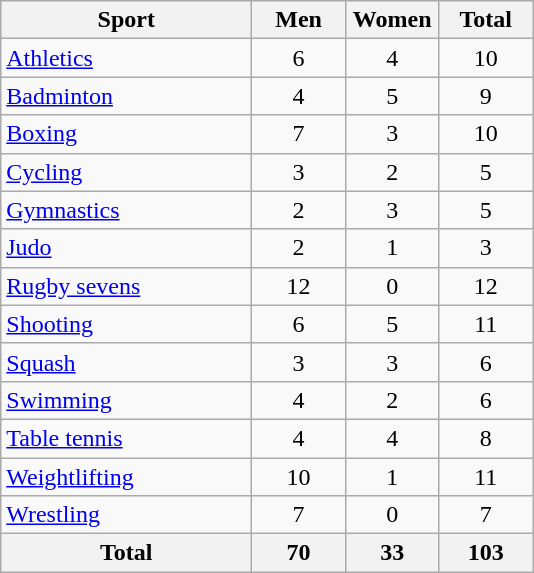<table class="wikitable sortable" style="text-align:center;">
<tr>
<th width=160>Sport</th>
<th width=55>Men</th>
<th width=55>Women</th>
<th width=55>Total</th>
</tr>
<tr>
<td align=left><a href='#'>Athletics</a></td>
<td>6</td>
<td>4</td>
<td>10</td>
</tr>
<tr>
<td align=left><a href='#'>Badminton</a></td>
<td>4</td>
<td>5</td>
<td>9</td>
</tr>
<tr>
<td align=left><a href='#'>Boxing</a></td>
<td>7</td>
<td>3</td>
<td>10</td>
</tr>
<tr>
<td align=left><a href='#'>Cycling</a></td>
<td>3</td>
<td>2</td>
<td>5</td>
</tr>
<tr>
<td align=left><a href='#'>Gymnastics</a></td>
<td>2</td>
<td>3</td>
<td>5</td>
</tr>
<tr>
<td align=left><a href='#'>Judo</a></td>
<td>2</td>
<td>1</td>
<td>3</td>
</tr>
<tr>
<td align=left><a href='#'>Rugby sevens</a></td>
<td>12</td>
<td>0</td>
<td>12</td>
</tr>
<tr>
<td align=left><a href='#'>Shooting</a></td>
<td>6</td>
<td>5</td>
<td>11</td>
</tr>
<tr>
<td align=left><a href='#'>Squash</a></td>
<td>3</td>
<td>3</td>
<td>6</td>
</tr>
<tr>
<td align=left><a href='#'>Swimming</a></td>
<td>4</td>
<td>2</td>
<td>6</td>
</tr>
<tr>
<td align=left><a href='#'>Table tennis</a></td>
<td>4</td>
<td>4</td>
<td>8</td>
</tr>
<tr>
<td align=left><a href='#'>Weightlifting</a></td>
<td>10</td>
<td>1</td>
<td>11</td>
</tr>
<tr>
<td align=left><a href='#'>Wrestling</a></td>
<td>7</td>
<td>0</td>
<td>7</td>
</tr>
<tr>
<th>Total</th>
<th>70</th>
<th>33</th>
<th>103</th>
</tr>
</table>
